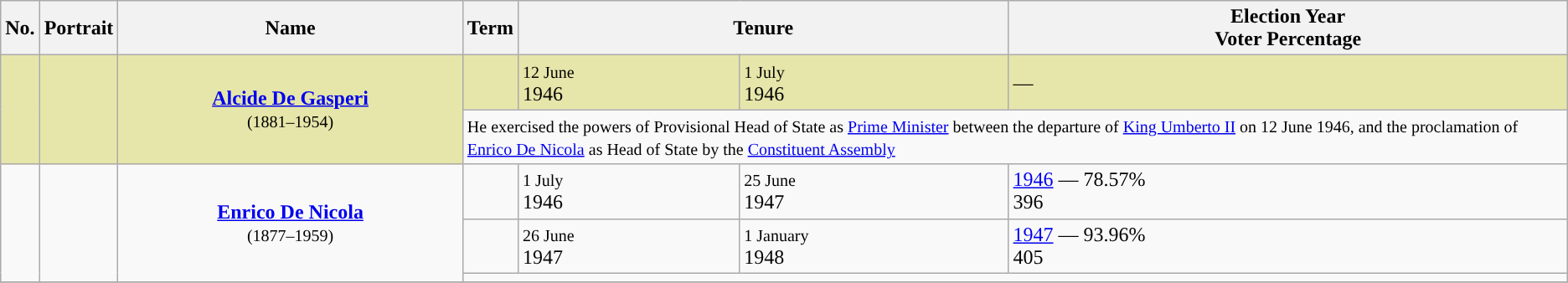<table class=wikitable>
<tr>
<th align=left width=10>No.</th>
<th>Portrait</th>
<th width=22%>Name</th>
<th align=left width=10>Term</th>
<th align=center colspan=2>Tenure</th>
<th align=left>Election Year<br>Voter Percentage</th>
</tr>
<tr style="background:#e6e6aa;">
<td align=center rowspan=2 style="background: "></td>
<td align=center rowspan=2></td>
<td align=center rowspan=2><strong><a href='#'>Alcide De Gasperi</a></strong><br><small>(1881–1954)</small></td>
<td align=center style="background: "></td>
<td><small>12 June</small><br>1946</td>
<td><small>1 July</small><br>1946</td>
<td>—</td>
</tr>
<tr>
<td colspan=5><small>He exercised the powers of Provisional Head of State as <a href='#'>Prime Minister</a> between the departure of <a href='#'>King Umberto II</a> on 12 June 1946, and the proclamation of <a href='#'>Enrico De Nicola</a> as Head of State by the <a href='#'>Constituent Assembly</a></small></td>
</tr>
<tr>
<td align=center rowspan=3 style="background: "></td>
<td align=center rowspan=3></td>
<td align=center rowspan=3><strong><a href='#'>Enrico De Nicola</a></strong><br><small>(1877–1959)</small></td>
<td align=center style="background: "></td>
<td><small>1 July</small><br>1946</td>
<td><small>25 June</small><br>1947</td>
<td><a href='#'>1946</a> — 78.57%<br>396</td>
</tr>
<tr>
<td align=center style="background: "></td>
<td><small>26 June</small><br>1947</td>
<td><small>1 January</small><br>1948</td>
<td><a href='#'>1947</a> — 93.96%<br>405</td>
</tr>
<tr>
<td colspan=5><small></small></td>
</tr>
<tr>
</tr>
</table>
